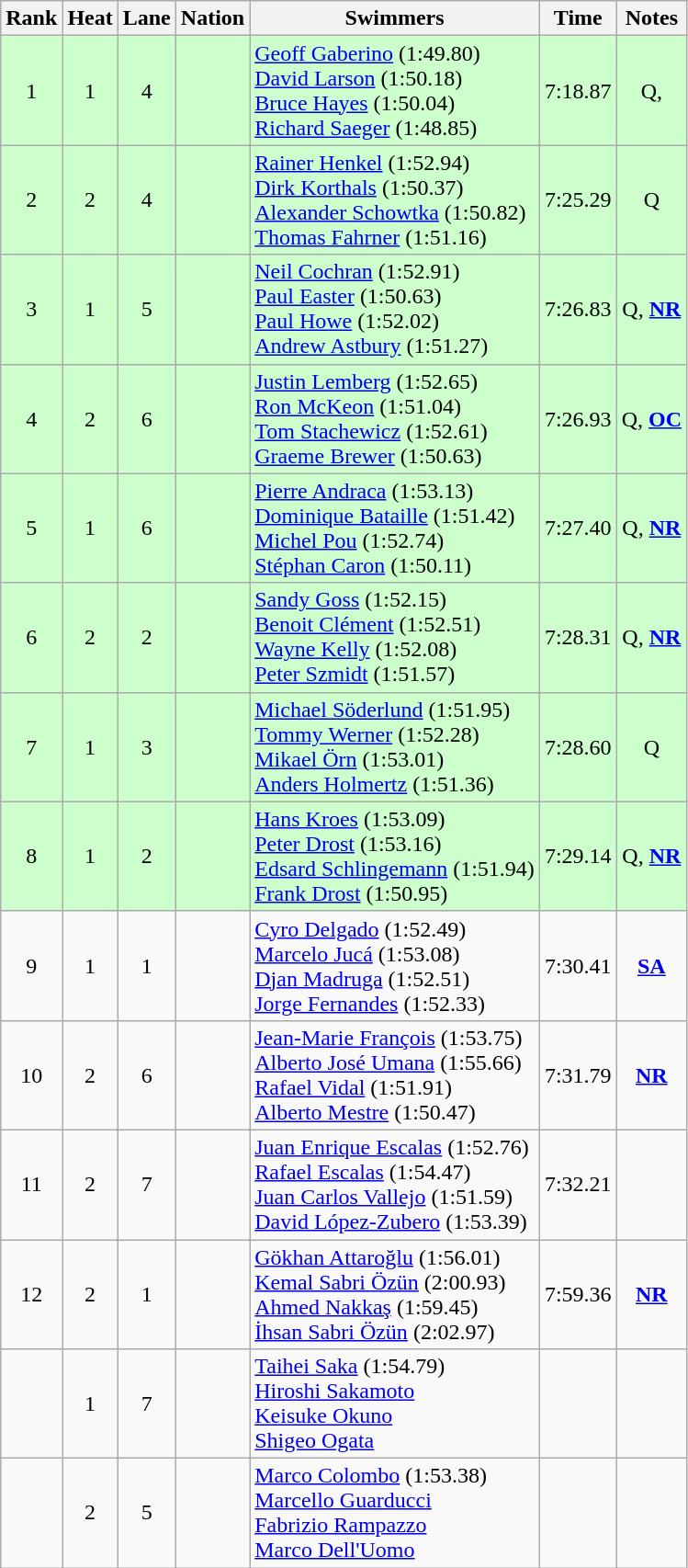<table class="wikitable sortable" style="text-align:center">
<tr>
<th>Rank</th>
<th>Heat</th>
<th>Lane</th>
<th>Nation</th>
<th>Swimmers</th>
<th>Time</th>
<th>Notes</th>
</tr>
<tr bgcolor=#cfc>
<td>1</td>
<td>1</td>
<td>4</td>
<td align=left></td>
<td align=left><a href='#'>Geoff Gaberino</a> (1:49.80)<br><a href='#'>David Larson</a> (1:50.18)<br><a href='#'>Bruce Hayes</a> (1:50.04)<br><a href='#'>Richard Saeger</a> (1:48.85)</td>
<td>7:18.87</td>
<td>Q, </td>
</tr>
<tr bgcolor=#cfc>
<td>2</td>
<td>2</td>
<td>4</td>
<td align=left></td>
<td align=left><a href='#'>Rainer Henkel</a> (1:52.94)<br><a href='#'>Dirk Korthals</a> (1:50.37)<br><a href='#'>Alexander Schowtka</a> (1:50.82)<br><a href='#'>Thomas Fahrner</a> (1:51.16)</td>
<td>7:25.29</td>
<td>Q</td>
</tr>
<tr bgcolor=#cfc>
<td>3</td>
<td>1</td>
<td>5</td>
<td align=left></td>
<td align=left><a href='#'>Neil Cochran</a> (1:52.91)<br><a href='#'>Paul Easter</a> (1:50.63)<br><a href='#'>Paul Howe</a> (1:52.02)<br><a href='#'>Andrew Astbury</a> (1:51.27)</td>
<td>7:26.83</td>
<td>Q, <strong><a href='#'>NR</a></strong></td>
</tr>
<tr bgcolor=#cfc>
<td>4</td>
<td>2</td>
<td>6</td>
<td align=left></td>
<td align=left><a href='#'>Justin Lemberg</a> (1:52.65)<br><a href='#'>Ron McKeon</a> (1:51.04)<br><a href='#'>Tom Stachewicz</a> (1:52.61)<br><a href='#'>Graeme Brewer</a> (1:50.63)</td>
<td>7:26.93</td>
<td>Q, <strong><a href='#'>OC</a></strong></td>
</tr>
<tr bgcolor=#cfc>
<td>5</td>
<td>1</td>
<td>6</td>
<td align=left></td>
<td align=left><a href='#'>Pierre Andraca</a> (1:53.13)<br><a href='#'>Dominique Bataille</a> (1:51.42)<br><a href='#'>Michel Pou</a> (1:52.74)<br><a href='#'>Stéphan Caron</a> (1:50.11)</td>
<td>7:27.40</td>
<td>Q, <strong><a href='#'>NR</a></strong></td>
</tr>
<tr bgcolor=#cfc>
<td>6</td>
<td>2</td>
<td>2</td>
<td align=left></td>
<td align=left><a href='#'>Sandy Goss</a> (1:52.15)<br><a href='#'>Benoit Clément</a> (1:52.51)<br><a href='#'>Wayne Kelly</a> (1:52.08)<br><a href='#'>Peter Szmidt</a> (1:51.57)</td>
<td>7:28.31</td>
<td>Q, <strong><a href='#'>NR</a></strong></td>
</tr>
<tr bgcolor=#cfc>
<td>7</td>
<td>1</td>
<td>3</td>
<td align=left></td>
<td align=left><a href='#'>Michael Söderlund</a> (1:51.95)<br><a href='#'>Tommy Werner</a> (1:52.28)<br><a href='#'>Mikael Örn</a> (1:53.01)<br><a href='#'>Anders Holmertz</a> (1:51.36)</td>
<td>7:28.60</td>
<td>Q</td>
</tr>
<tr bgcolor=#cfc>
<td>8</td>
<td>1</td>
<td>2</td>
<td align=left></td>
<td align=left><a href='#'>Hans Kroes</a> (1:53.09)<br><a href='#'>Peter Drost</a> (1:53.16)<br><a href='#'>Edsard Schlingemann</a> (1:51.94)<br><a href='#'>Frank Drost</a> (1:50.95)</td>
<td>7:29.14</td>
<td>Q, <strong><a href='#'>NR</a></strong></td>
</tr>
<tr>
<td>9</td>
<td>1</td>
<td>1</td>
<td align=left></td>
<td align=left><a href='#'>Cyro Delgado</a> (1:52.49)<br><a href='#'>Marcelo Jucá</a> (1:53.08)<br><a href='#'>Djan Madruga</a> (1:52.51)<br><a href='#'>Jorge Fernandes</a> (1:52.33)</td>
<td>7:30.41</td>
<td><strong><a href='#'>SA</a></strong></td>
</tr>
<tr>
<td>10</td>
<td>2</td>
<td>6</td>
<td align=left></td>
<td align=left><a href='#'>Jean-Marie François</a> (1:53.75)<br><a href='#'>Alberto José Umana</a> (1:55.66)<br><a href='#'>Rafael Vidal</a> (1:51.91)<br><a href='#'>Alberto Mestre</a> (1:50.47)</td>
<td>7:31.79</td>
<td><strong><a href='#'>NR</a></strong></td>
</tr>
<tr>
<td>11</td>
<td>2</td>
<td>7</td>
<td align=left></td>
<td align=left><a href='#'>Juan Enrique Escalas</a> (1:52.76)<br><a href='#'>Rafael Escalas</a> (1:54.47)<br><a href='#'>Juan Carlos Vallejo</a> (1:51.59)<br><a href='#'>David López-Zubero</a> (1:53.39)</td>
<td>7:32.21</td>
<td></td>
</tr>
<tr>
<td>12</td>
<td>2</td>
<td>1</td>
<td align=left></td>
<td align=left><a href='#'>Gökhan Attaroğlu</a> (1:56.01)<br><a href='#'>Kemal Sabri Özün</a> (2:00.93)<br><a href='#'>Ahmed Nakkaş</a> (1:59.45)<br><a href='#'>İhsan Sabri Özün</a> (2:02.97)</td>
<td>7:59.36</td>
<td><strong><a href='#'>NR</a></strong></td>
</tr>
<tr>
<td></td>
<td>1</td>
<td>7</td>
<td align=left></td>
<td align=left><a href='#'>Taihei Saka</a> (1:54.79)<br><a href='#'>Hiroshi Sakamoto</a><br><a href='#'>Keisuke Okuno</a><br><a href='#'>Shigeo Ogata</a></td>
<td></td>
<td></td>
</tr>
<tr>
<td></td>
<td>2</td>
<td>5</td>
<td align=left></td>
<td align=left><a href='#'>Marco Colombo</a> (1:53.38)<br><a href='#'>Marcello Guarducci</a><br><a href='#'>Fabrizio Rampazzo</a><br><a href='#'>Marco Dell'Uomo</a></td>
<td></td>
<td></td>
</tr>
</table>
